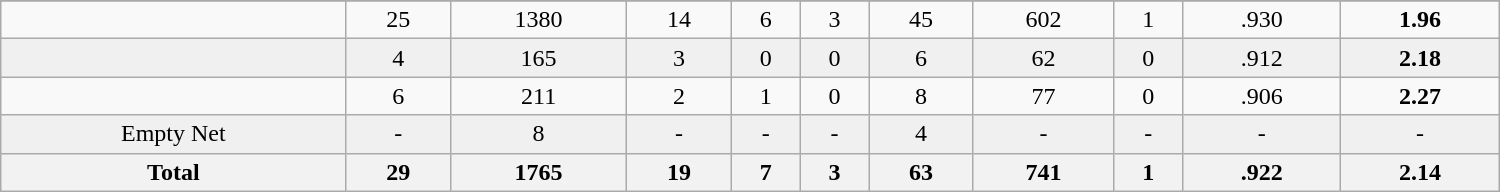<table class="wikitable sortable" width ="1000">
<tr align="center">
</tr>
<tr align="center" bgcolor="">
<td></td>
<td>25</td>
<td>1380</td>
<td>14</td>
<td>6</td>
<td>3</td>
<td>45</td>
<td>602</td>
<td>1</td>
<td>.930</td>
<td><strong>1.96</strong></td>
</tr>
<tr align="center" bgcolor="f0f0f0">
<td></td>
<td>4</td>
<td>165</td>
<td>3</td>
<td>0</td>
<td>0</td>
<td>6</td>
<td>62</td>
<td>0</td>
<td>.912</td>
<td><strong>2.18</strong></td>
</tr>
<tr align="center" bgcolor="">
<td></td>
<td>6</td>
<td>211</td>
<td>2</td>
<td>1</td>
<td>0</td>
<td>8</td>
<td>77</td>
<td>0</td>
<td>.906</td>
<td><strong>2.27</strong></td>
</tr>
<tr align="center" bgcolor="f0f0f0">
<td>Empty Net</td>
<td>-</td>
<td>8</td>
<td>-</td>
<td>-</td>
<td>-</td>
<td>4</td>
<td>-</td>
<td>-</td>
<td>-</td>
<td>-</td>
</tr>
<tr>
<th>Total</th>
<th>29</th>
<th>1765</th>
<th>19</th>
<th>7</th>
<th>3</th>
<th>63</th>
<th>741</th>
<th>1</th>
<th>.922</th>
<th>2.14</th>
</tr>
</table>
